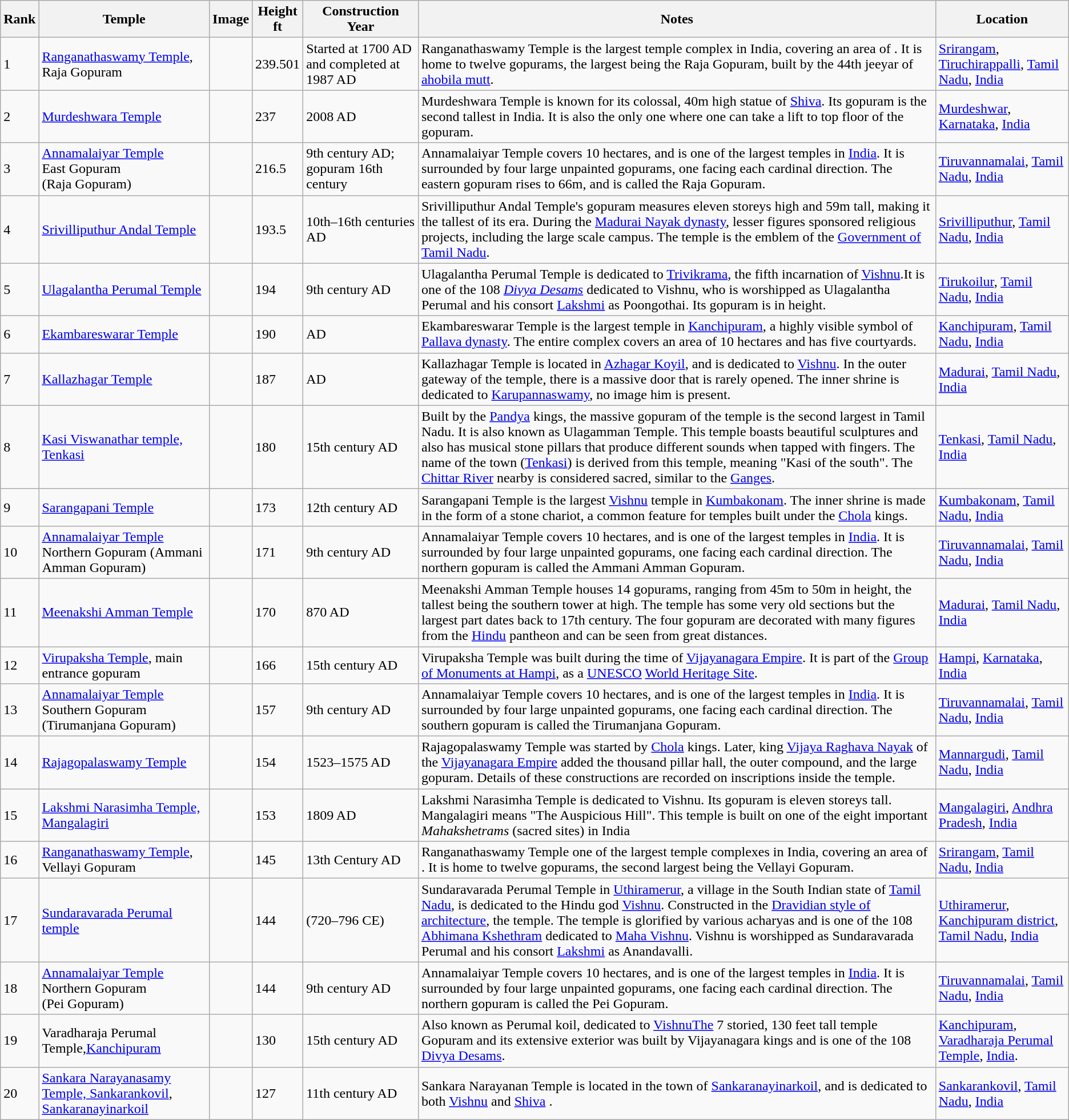<table class="sortable wikitable"style="text-align:left;"style="font-size: 85%">
<tr>
<th scope="col">Rank</th>
<th scope="col">Temple</th>
<th scope="col">Image</th>
<th scope="col">Height<br>ft</th>
<th scope="col">Construction<br>Year</th>
<th scope="col">Notes</th>
<th scope="col">Location</th>
</tr>
<tr>
<td>1</td>
<td><a href='#'>Ranganathaswamy Temple</a>,<br> Raja Gopuram</td>
<td></td>
<td>239.501</td>
<td>Started at 1700 AD and completed at 1987 AD</td>
<td>Ranganathaswamy Temple is the largest temple complex in India, covering an area of . It is home to twelve gopurams, the largest being the Raja Gopuram, built by the 44th jeeyar of <a href='#'>ahobila mutt</a>.</td>
<td><a href='#'>Srirangam</a>, <a href='#'>Tiruchirappalli</a>, <a href='#'>Tamil Nadu</a>, <a href='#'>India</a></td>
</tr>
<tr>
<td>2</td>
<td><a href='#'>Murdeshwara Temple</a></td>
<td></td>
<td>237</td>
<td>2008 AD</td>
<td>Murdeshwara Temple is known for its colossal, 40m high statue of <a href='#'>Shiva</a>. Its gopuram is the second tallest in India. It is also the only one where one can take a lift to top floor of the gopuram.</td>
<td><a href='#'>Murdeshwar</a>, <a href='#'>Karnataka</a>, <a href='#'>India</a></td>
</tr>
<tr>
<td>3</td>
<td><a href='#'>Annamalaiyar Temple</a><br>East Gopuram<br>(Raja Gopuram)</td>
<td></td>
<td>216.5</td>
<td>9th century AD; gopuram 16th century</td>
<td>Annamalaiyar Temple covers 10 hectares, and is one of the largest temples in <a href='#'>India</a>. It is surrounded by four large unpainted gopurams, one facing each cardinal direction. The eastern gopuram rises to 66m, and is called the Raja Gopuram.</td>
<td><a href='#'>Tiruvannamalai</a>, <a href='#'>Tamil Nadu</a>, <a href='#'>India</a></td>
</tr>
<tr>
<td>4</td>
<td><a href='#'>Srivilliputhur Andal Temple</a></td>
<td></td>
<td>193.5</td>
<td>10th–16th centuries AD</td>
<td>Srivilliputhur Andal Temple's gopuram measures eleven storeys high and 59m tall, making it the tallest of its era. During the <a href='#'>Madurai Nayak dynasty</a>, lesser figures sponsored religious projects, including the large scale campus. The temple is the emblem of the <a href='#'>Government of Tamil Nadu</a>.</td>
<td><a href='#'>Srivilliputhur</a>, <a href='#'>Tamil Nadu</a>, <a href='#'>India</a></td>
</tr>
<tr>
<td>5</td>
<td><a href='#'>Ulagalantha Perumal Temple</a></td>
<td></td>
<td>194</td>
<td>9th century AD </td>
<td>Ulagalantha Perumal Temple is dedicated to <a href='#'>Trivikrama</a>, the fifth incarnation of <a href='#'>Vishnu</a>.It is one of the 108 <em><a href='#'>Divya Desams</a></em> dedicated to Vishnu, who is worshipped as Ulagalantha Perumal and his consort <a href='#'>Lakshmi</a> as Poongothai. Its gopuram is  in height.</td>
<td><a href='#'>Tirukoilur</a>, <a href='#'>Tamil Nadu</a>, <a href='#'>India</a></td>
</tr>
<tr>
<td>6</td>
<td><a href='#'>Ekambareswarar Temple</a></td>
<td></td>
<td>190</td>
<td>AD</td>
<td>Ekambareswarar Temple is the largest temple in <a href='#'>Kanchipuram</a>, a highly visible symbol of <a href='#'>Pallava dynasty</a>. The entire complex covers an area of 10 hectares and has five courtyards.</td>
<td><a href='#'>Kanchipuram</a>, <a href='#'>Tamil Nadu</a>, <a href='#'>India</a></td>
</tr>
<tr>
<td>7</td>
<td><a href='#'>Kallazhagar Temple</a></td>
<td></td>
<td>187</td>
<td>AD</td>
<td>Kallazhagar Temple is located in <a href='#'>Azhagar Koyil</a>, and is dedicated to <a href='#'>Vishnu</a>. In the outer gateway of the temple, there is a massive door that is rarely opened. The inner shrine is dedicated to <a href='#'>Karupannaswamy</a>, no image him is present.</td>
<td><a href='#'>Madurai</a>, <a href='#'>Tamil Nadu</a>, <a href='#'>India</a></td>
</tr>
<tr>
<td>8</td>
<td><a href='#'>Kasi Viswanathar temple, Tenkasi</a></td>
<td></td>
<td>180</td>
<td>15th century AD</td>
<td>Built by the <a href='#'>Pandya</a> kings, the massive gopuram of the temple is the second largest in Tamil Nadu. It is also known as Ulagamman Temple. This temple boasts beautiful sculptures and also has musical stone pillars that produce different sounds when tapped with fingers. The name of the town (<a href='#'>Tenkasi</a>) is derived from this temple, meaning "Kasi of the south". The <a href='#'>Chittar River</a> nearby is considered sacred, similar to the <a href='#'>Ganges</a>.</td>
<td><a href='#'>Tenkasi</a>, <a href='#'>Tamil Nadu</a>, <a href='#'>India</a></td>
</tr>
<tr>
<td>9</td>
<td><a href='#'>Sarangapani Temple</a></td>
<td></td>
<td>173</td>
<td>12th century AD</td>
<td>Sarangapani Temple is the largest <a href='#'>Vishnu</a> temple in <a href='#'>Kumbakonam</a>. The inner shrine is made in the form of a stone chariot, a common feature for temples built under the <a href='#'>Chola</a> kings.</td>
<td><a href='#'>Kumbakonam</a>, <a href='#'>Tamil Nadu</a>, <a href='#'>India</a></td>
</tr>
<tr>
<td>10</td>
<td><a href='#'>Annamalaiyar Temple</a><br>Northern Gopuram (Ammani Amman Gopuram)</td>
<td></td>
<td>171</td>
<td>9th century AD</td>
<td>Annamalaiyar Temple covers 10 hectares, and is one of the largest temples in <a href='#'>India</a>. It is surrounded by four large unpainted gopurams, one facing each cardinal direction. The northern gopuram is called the Ammani Amman Gopuram.</td>
<td><a href='#'>Tiruvannamalai</a>, <a href='#'>Tamil Nadu</a>, <a href='#'>India</a></td>
</tr>
<tr>
<td>11</td>
<td><a href='#'>Meenakshi Amman Temple</a></td>
<td></td>
<td>170</td>
<td>870 AD</td>
<td>Meenakshi Amman Temple houses 14 gopurams, ranging from 45m to 50m in height, the tallest being the southern tower at  high. The temple has some very old sections but the largest part dates back to 17th century. The four gopuram are decorated with many figures from the <a href='#'>Hindu</a> pantheon and can be seen from great distances.</td>
<td><a href='#'>Madurai</a>, <a href='#'>Tamil Nadu</a>, <a href='#'>India</a></td>
</tr>
<tr>
<td>12</td>
<td><a href='#'>Virupaksha Temple</a>, main entrance gopuram</td>
<td></td>
<td>166</td>
<td>15th century AD</td>
<td>Virupaksha Temple was built during the time of <a href='#'>Vijayanagara Empire</a>. It is part of the <a href='#'>Group of Monuments at Hampi</a>, as a <a href='#'>UNESCO</a> <a href='#'>World Heritage Site</a>.</td>
<td><a href='#'>Hampi</a>, <a href='#'>Karnataka</a>, <a href='#'>India</a></td>
</tr>
<tr>
<td>13</td>
<td><a href='#'>Annamalaiyar Temple</a><br>Southern Gopuram<br>(Tirumanjana Gopuram)</td>
<td></td>
<td>157</td>
<td>9th century AD</td>
<td>Annamalaiyar Temple covers 10 hectares, and is one of the largest temples in <a href='#'>India</a>. It is surrounded by four large unpainted gopurams, one facing each cardinal direction. The southern gopuram is called the Tirumanjana Gopuram.</td>
<td><a href='#'>Tiruvannamalai</a>, <a href='#'>Tamil Nadu</a>, <a href='#'>India</a></td>
</tr>
<tr>
<td>14</td>
<td><a href='#'>Rajagopalaswamy Temple</a></td>
<td></td>
<td>154</td>
<td>1523–1575 AD</td>
<td>Rajagopalaswamy Temple was started by <a href='#'>Chola</a> kings. Later, king <a href='#'>Vijaya Raghava Nayak</a> of the <a href='#'>Vijayanagara Empire</a> added the thousand pillar hall, the outer compound, and the large gopuram. Details of these constructions are recorded on inscriptions inside the temple.</td>
<td><a href='#'>Mannargudi</a>, <a href='#'>Tamil Nadu</a>, <a href='#'>India</a></td>
</tr>
<tr>
<td>15</td>
<td><a href='#'>Lakshmi Narasimha Temple, Mangalagiri</a></td>
<td></td>
<td>153</td>
<td>1809 AD</td>
<td>Lakshmi Narasimha Temple is dedicated to Vishnu. Its gopuram is eleven storeys tall. Mangalagiri means "The Auspicious Hill". This temple is built on one of the eight important <em>Mahakshetrams</em> (sacred sites) in India</td>
<td><a href='#'>Mangalagiri</a>, <a href='#'>Andhra Pradesh</a>, <a href='#'>India</a></td>
</tr>
<tr>
<td>16</td>
<td><a href='#'>Ranganathaswamy Temple</a>,<br> Vellayi Gopuram</td>
<td></td>
<td>145</td>
<td> 13th Century AD</td>
<td>Ranganathaswamy Temple one of the largest temple complexes in India, covering an area of . It is home to twelve gopurams, the second largest being the Vellayi Gopuram.</td>
<td><a href='#'>Srirangam</a>, <a href='#'>Tamil Nadu</a>, <a href='#'>India</a></td>
</tr>
<tr>
<td>17</td>
<td><a href='#'>Sundaravarada Perumal temple</a></td>
<td></td>
<td>144</td>
<td>(720–796 CE) </td>
<td>Sundaravarada Perumal Temple in <a href='#'>Uthiramerur</a>, a village in the South Indian state of <a href='#'>Tamil Nadu</a>, is dedicated to the Hindu god <a href='#'>Vishnu</a>. Constructed in the <a href='#'>Dravidian style of architecture</a>, the temple. The temple is glorified by various acharyas and is one of the 108 <a href='#'>Abhimana Kshethram</a> dedicated to <a href='#'>Maha Vishnu</a>. Vishnu is worshipped as Sundaravarada Perumal and his consort <a href='#'>Lakshmi</a> as Anandavalli.</td>
<td><a href='#'>Uthiramerur</a>, <a href='#'>Kanchipuram district</a>, <a href='#'>Tamil Nadu</a>, <a href='#'>India</a></td>
</tr>
<tr>
<td>18</td>
<td><a href='#'>Annamalaiyar Temple</a><br>Northern Gopuram<br>(Pei Gopuram)</td>
<td></td>
<td>144</td>
<td>9th century AD</td>
<td>Annamalaiyar Temple covers 10 hectares, and is one of the largest temples in <a href='#'>India</a>. It is surrounded by four large unpainted gopurams, one facing each cardinal direction. The northern gopuram is called the Pei Gopuram.</td>
<td><a href='#'>Tiruvannamalai</a>, <a href='#'>Tamil Nadu</a>, <a href='#'>India</a></td>
</tr>
<tr>
<td>19</td>
<td>Varadharaja Perumal Temple,<a href='#'>Kanchipuram</a></td>
<td></td>
<td>130</td>
<td>15th century AD</td>
<td>Also known as Perumal koil, dedicated to <a href='#'>VishnuThe</a> 7 storied, 130 feet tall temple Gopuram and its extensive exterior was built by Vijayanagara kings and is one of the 108 <a href='#'>Divya Desams</a>.</td>
<td><a href='#'>Kanchipuram</a>, <a href='#'>Varadharaja Perumal Temple</a>, <a href='#'>India</a>.</td>
</tr>
<tr>
<td>20</td>
<td><a href='#'>Sankara Narayanasamy Temple, Sankarankovil</a>, <a href='#'>Sankaranayinarkoil</a></td>
<td></td>
<td>127</td>
<td>11th century AD</td>
<td>Sankara Narayanan Temple is located in the town of <a href='#'>Sankaranayinarkoil</a>, and is dedicated to both <a href='#'>Vishnu</a> and <a href='#'>Shiva</a> .</td>
<td><a href='#'>Sankarankovil</a>, <a href='#'>Tamil Nadu</a>, <a href='#'>India</a></td>
</tr>
</table>
